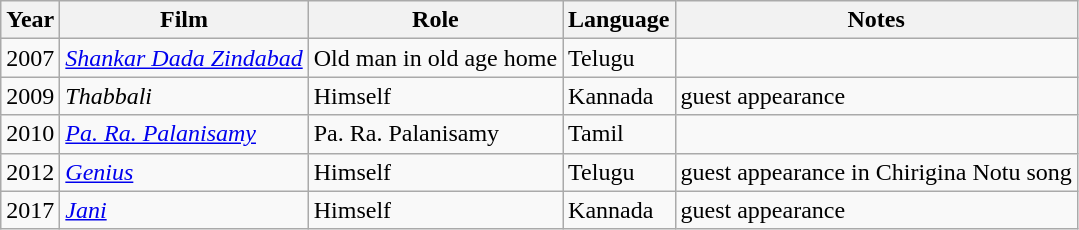<table class="wikitable sortable">
<tr>
<th>Year</th>
<th>Film</th>
<th>Role</th>
<th>Language</th>
<th>Notes</th>
</tr>
<tr>
<td>2007</td>
<td><em><a href='#'>Shankar Dada Zindabad</a></em></td>
<td>Old man in old age home</td>
<td>Telugu</td>
<td></td>
</tr>
<tr>
<td>2009</td>
<td><em>Thabbali</em></td>
<td>Himself</td>
<td>Kannada</td>
<td>guest appearance</td>
</tr>
<tr>
<td>2010</td>
<td><em><a href='#'>Pa. Ra. Palanisamy</a></em></td>
<td>Pa. Ra. Palanisamy</td>
<td>Tamil</td>
<td></td>
</tr>
<tr>
<td>2012</td>
<td><em><a href='#'>Genius</a></em></td>
<td>Himself</td>
<td>Telugu</td>
<td>guest appearance in Chirigina Notu song</td>
</tr>
<tr>
<td>2017</td>
<td><em><a href='#'>Jani</a></em></td>
<td>Himself</td>
<td>Kannada</td>
<td>guest appearance</td>
</tr>
</table>
